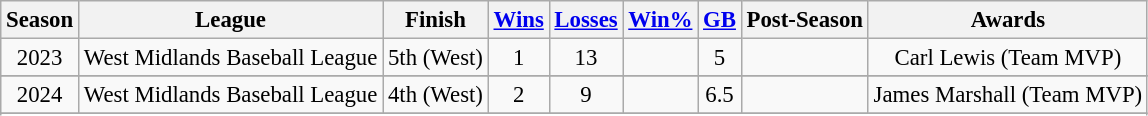<table class="wikitable plainrowheaders" style="text-align:center; font-size:95%">
<tr>
<th scope="col">Season</th>
<th scope="col">League</th>
<th scope="col">Finish</th>
<th scope="col"><a href='#'>Wins</a></th>
<th scope="col"><a href='#'>Losses</a></th>
<th scope="col"><a href='#'>Win%</a></th>
<th scope="col"><a href='#'>GB</a></th>
<th scope="col">Post-Season</th>
<th scope="col">Awards</th>
</tr>
<tr>
<td>2023</td>
<td>West Midlands Baseball League</td>
<td>5th (West)</td>
<td>1</td>
<td>13</td>
<td></td>
<td>5</td>
<td></td>
<td>Carl Lewis (Team MVP)</td>
</tr>
<tr>
</tr>
<tr>
<td>2024</td>
<td>West Midlands Baseball League</td>
<td>4th (West)</td>
<td>2</td>
<td>9</td>
<td></td>
<td>6.5</td>
<td></td>
<td>James Marshall (Team MVP)</td>
</tr>
<tr>
</tr>
<tr>
</tr>
</table>
